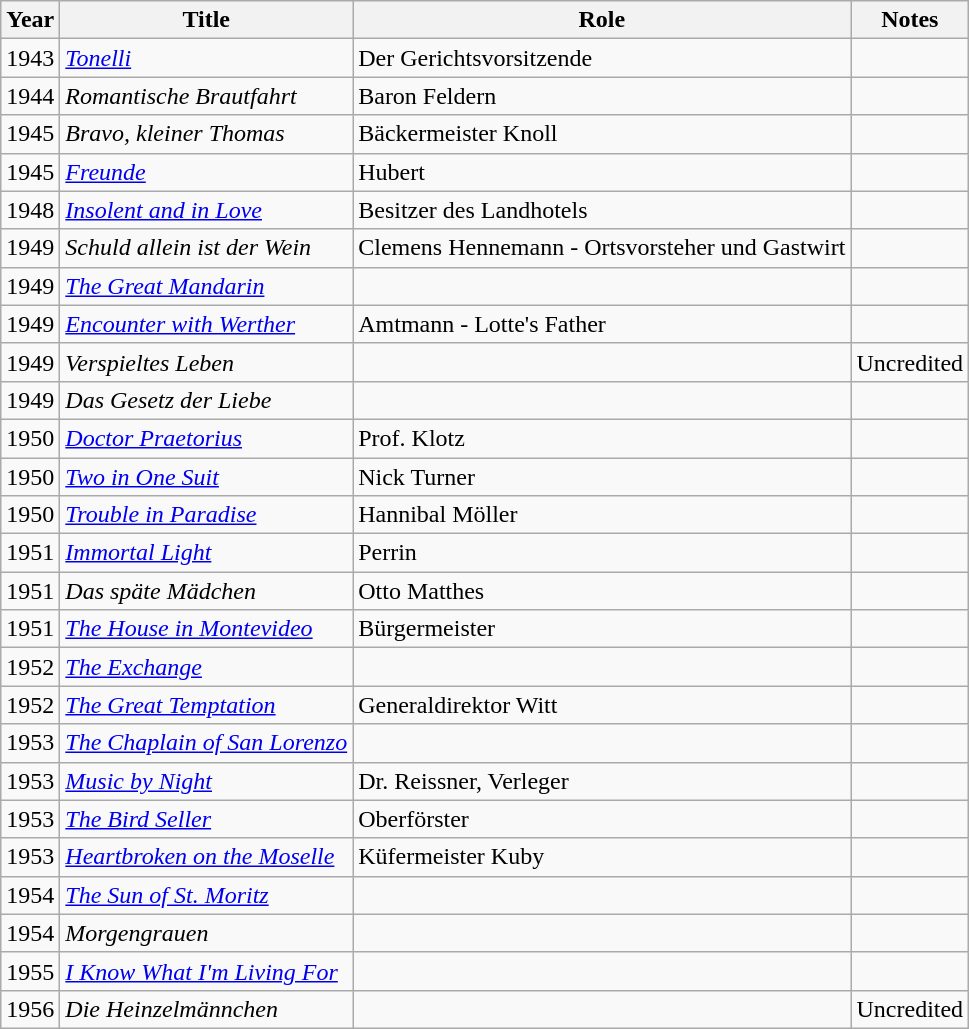<table class="wikitable">
<tr>
<th>Year</th>
<th>Title</th>
<th>Role</th>
<th>Notes</th>
</tr>
<tr>
<td>1943</td>
<td><em><a href='#'>Tonelli</a></em></td>
<td>Der Gerichtsvorsitzende</td>
<td></td>
</tr>
<tr>
<td>1944</td>
<td><em>Romantische Brautfahrt</em></td>
<td>Baron Feldern</td>
<td></td>
</tr>
<tr>
<td>1945</td>
<td><em>Bravo, kleiner Thomas</em></td>
<td>Bäckermeister Knoll</td>
<td></td>
</tr>
<tr>
<td>1945</td>
<td><em><a href='#'>Freunde</a></em></td>
<td>Hubert</td>
<td></td>
</tr>
<tr>
<td>1948</td>
<td><em><a href='#'>Insolent and in Love</a></em></td>
<td>Besitzer des Landhotels</td>
<td></td>
</tr>
<tr>
<td>1949</td>
<td><em>Schuld allein ist der Wein</em></td>
<td>Clemens Hennemann - Ortsvorsteher und Gastwirt</td>
<td></td>
</tr>
<tr>
<td>1949</td>
<td><em><a href='#'>The Great Mandarin</a></em></td>
<td></td>
<td></td>
</tr>
<tr>
<td>1949</td>
<td><em><a href='#'>Encounter with Werther</a></em></td>
<td>Amtmann - Lotte's Father</td>
<td></td>
</tr>
<tr>
<td>1949</td>
<td><em>Verspieltes Leben</em></td>
<td></td>
<td>Uncredited</td>
</tr>
<tr>
<td>1949</td>
<td><em>Das Gesetz der Liebe</em></td>
<td></td>
<td></td>
</tr>
<tr>
<td>1950</td>
<td><em><a href='#'>Doctor Praetorius</a></em></td>
<td>Prof. Klotz</td>
<td></td>
</tr>
<tr>
<td>1950</td>
<td><em><a href='#'>Two in One Suit</a></em></td>
<td>Nick Turner</td>
<td></td>
</tr>
<tr>
<td>1950</td>
<td><em><a href='#'>Trouble in Paradise</a></em></td>
<td>Hannibal Möller</td>
<td></td>
</tr>
<tr>
<td>1951</td>
<td><em><a href='#'>Immortal Light</a></em></td>
<td>Perrin</td>
<td></td>
</tr>
<tr>
<td>1951</td>
<td><em>Das späte Mädchen</em></td>
<td>Otto Matthes</td>
<td></td>
</tr>
<tr>
<td>1951</td>
<td><em><a href='#'>The House in Montevideo</a></em></td>
<td>Bürgermeister</td>
<td></td>
</tr>
<tr>
<td>1952</td>
<td><em><a href='#'>The Exchange</a></em></td>
<td></td>
<td></td>
</tr>
<tr>
<td>1952</td>
<td><em><a href='#'>The Great Temptation</a></em></td>
<td>Generaldirektor Witt</td>
<td></td>
</tr>
<tr>
<td>1953</td>
<td><em><a href='#'>The Chaplain of San Lorenzo</a></em></td>
<td></td>
<td></td>
</tr>
<tr>
<td>1953</td>
<td><em><a href='#'>Music by Night</a></em></td>
<td>Dr. Reissner, Verleger</td>
<td></td>
</tr>
<tr>
<td>1953</td>
<td><em><a href='#'>The Bird Seller</a></em></td>
<td>Oberförster</td>
<td></td>
</tr>
<tr>
<td>1953</td>
<td><em><a href='#'>Heartbroken on the Moselle</a></em></td>
<td>Küfermeister Kuby</td>
<td></td>
</tr>
<tr>
<td>1954</td>
<td><em><a href='#'>The Sun of St. Moritz</a></em></td>
<td></td>
<td></td>
</tr>
<tr>
<td>1954</td>
<td><em>Morgengrauen</em></td>
<td></td>
<td></td>
</tr>
<tr>
<td>1955</td>
<td><em><a href='#'>I Know What I'm Living For</a></em></td>
<td></td>
<td></td>
</tr>
<tr>
<td>1956</td>
<td><em>Die Heinzelmännchen</em></td>
<td></td>
<td>Uncredited</td>
</tr>
</table>
